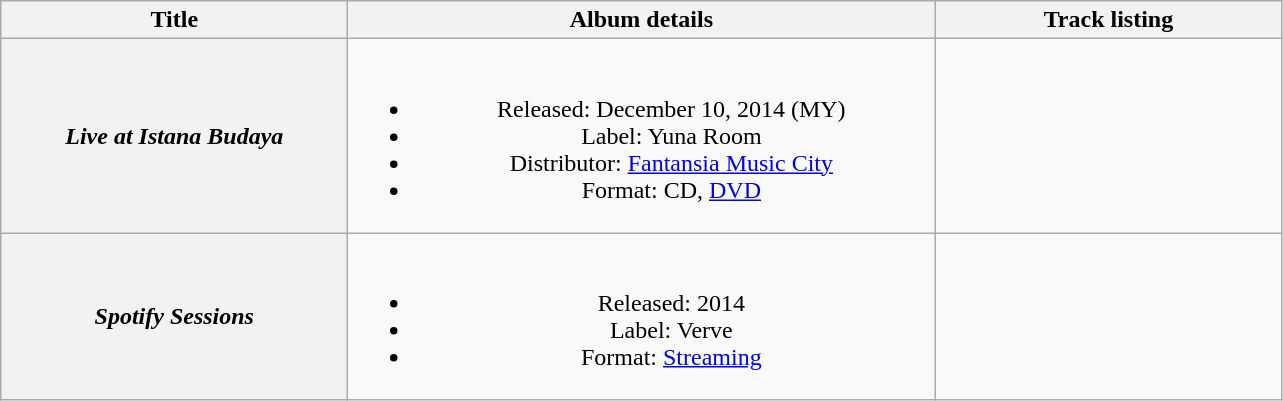<table class="wikitable plainrowheaders" style="text-align:center;">
<tr>
<th scope="col" style="width:14em;">Title</th>
<th scope="col" style="width:24em;">Album details</th>
<th scope="col" style="width:14em;">Track listing</th>
</tr>
<tr>
<th scope="row"><em>Live at Istana Budaya</em></th>
<td><br><ul><li>Released: December 10, 2014 (MY)</li><li>Label: Yuna Room</li><li>Distributor: <a href='#'>Fantansia Music City</a></li><li>Format: CD, <a href='#'>DVD</a></li></ul></td>
<td></td>
</tr>
<tr>
<th scope="row"><em>Spotify Sessions</em><br></th>
<td><br><ul><li>Released: 2014</li><li>Label: Verve</li><li>Format: <a href='#'>Streaming</a></li></ul></td>
<td></td>
</tr>
</table>
